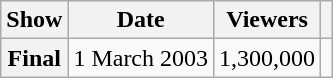<table class="wikitable plainrowheaders sortable" style="text-align:center">
<tr>
<th>Show</th>
<th>Date</th>
<th>Viewers</th>
<th></th>
</tr>
<tr>
<th scope="row">Final</th>
<td>1 March 2003</td>
<td>1,300,000</td>
<td></td>
</tr>
</table>
